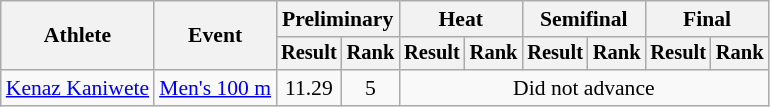<table class="wikitable" style="font-size:90%">
<tr>
<th rowspan="2">Athlete</th>
<th rowspan="2">Event</th>
<th colspan="2">Preliminary</th>
<th colspan="2">Heat</th>
<th colspan="2">Semifinal</th>
<th colspan="2">Final</th>
</tr>
<tr style="font-size:95%">
<th>Result</th>
<th>Rank</th>
<th>Result</th>
<th>Rank</th>
<th>Result</th>
<th>Rank</th>
<th>Result</th>
<th>Rank</th>
</tr>
<tr align=center>
<td align=left><a href='#'>Kenaz Kaniwete</a></td>
<td align=left><a href='#'>Men's 100 m</a></td>
<td>11.29 </td>
<td>5</td>
<td colspan="6">Did not advance</td>
</tr>
</table>
